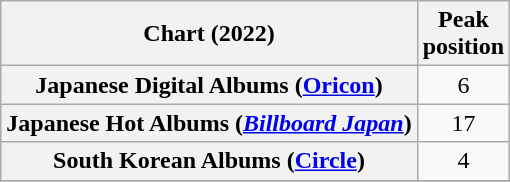<table class="wikitable sortable plainrowheaders" style="text-align:center;">
<tr>
<th scope="col">Chart (2022)</th>
<th scope="col">Peak<br>position</th>
</tr>
<tr>
<th scope="row">Japanese Digital Albums (<a href='#'>Oricon</a>)</th>
<td>6</td>
</tr>
<tr>
<th scope="row">Japanese Hot Albums (<em><a href='#'>Billboard Japan</a></em>)</th>
<td>17</td>
</tr>
<tr>
<th scope="row">South Korean Albums (<a href='#'>Circle</a>)</th>
<td>4</td>
</tr>
<tr>
</tr>
</table>
